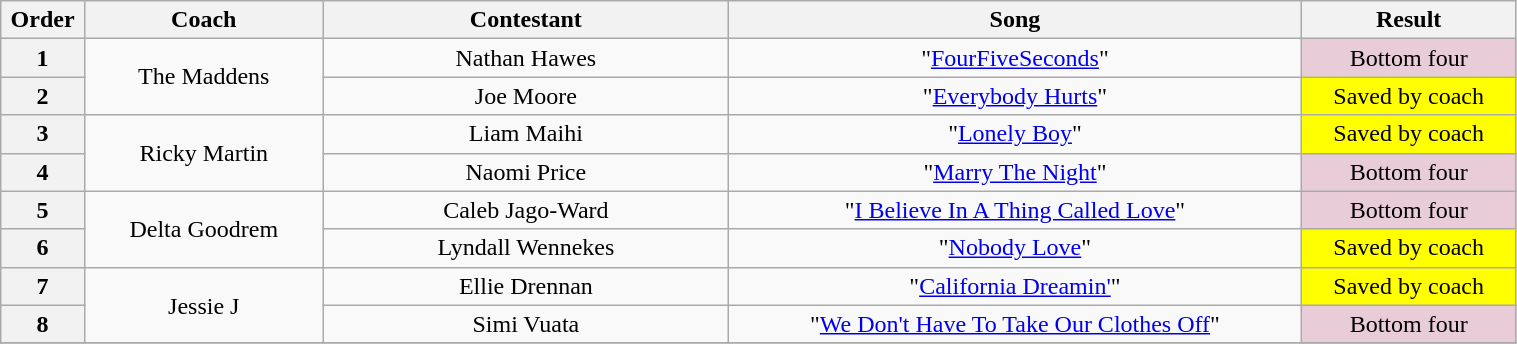<table class="wikitable" style="text-align:center; width:80%;">
<tr>
<th width="1%">Order</th>
<th width="10%">Coach</th>
<th width="17%">Contestant</th>
<th width="24%">Song</th>
<th width="9%">Result</th>
</tr>
<tr>
<th scope="row">1</th>
<td rowspan="2">The Maddens</td>
<td>Nathan Hawes</td>
<td>"<a href='#'>FourFiveSeconds</a>"</td>
<td style="background:#E8CCD7">Bottom four</td>
</tr>
<tr>
<th scope="row">2</th>
<td>Joe Moore</td>
<td>"<a href='#'>Everybody Hurts</a>"</td>
<td bgcolor="yellow">Saved by coach</td>
</tr>
<tr>
<th scope="row">3</th>
<td rowspan="2">Ricky Martin</td>
<td>Liam Maihi</td>
<td>"<a href='#'>Lonely Boy</a>"</td>
<td bgcolor="yellow">Saved by coach</td>
</tr>
<tr>
<th scope="row">4</th>
<td>Naomi Price</td>
<td>"<a href='#'>Marry The Night</a>"</td>
<td style="background:#E8CCD7">Bottom four</td>
</tr>
<tr>
<th scope="row">5</th>
<td rowspan="2">Delta Goodrem</td>
<td>Caleb Jago-Ward</td>
<td>"<a href='#'>I Believe In A Thing Called Love</a>"</td>
<td style="background:#E8CCD7">Bottom four</td>
</tr>
<tr>
<th scope="row">6</th>
<td>Lyndall Wennekes</td>
<td>"<a href='#'>Nobody Love</a>"</td>
<td bgcolor="yellow">Saved by coach</td>
</tr>
<tr>
<th scope="row">7</th>
<td rowspan="2">Jessie J</td>
<td>Ellie Drennan</td>
<td>"<a href='#'>California Dreamin'</a>"</td>
<td bgcolor="yellow">Saved by coach</td>
</tr>
<tr>
<th scope="row">8</th>
<td>Simi Vuata</td>
<td>"<a href='#'>We Don't Have To Take Our Clothes Off</a>"</td>
<td style="background:#E8CCD7">Bottom four</td>
</tr>
<tr>
</tr>
</table>
